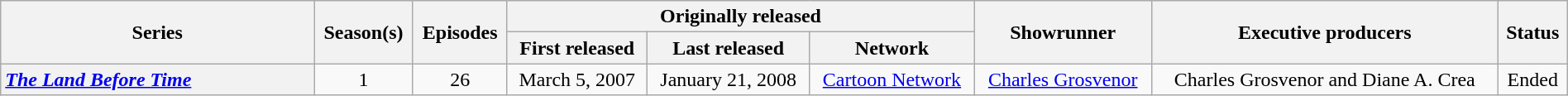<table class="wikitable plainrowheaders" style="text-align:center" width=100%>
<tr>
<th scope="col" style="width:20%;" rowspan="2">Series</th>
<th scope="col" rowspan="2">Season(s)</th>
<th scope="col" rowspan="2">Episodes</th>
<th scope="col" colspan="3">Originally released</th>
<th scope="col" rowspan="2">Showrunner</th>
<th scope="col" rowspan="2">Executive producers</th>
<th scope="col" rowspan="2">Status</th>
</tr>
<tr>
<th>First released</th>
<th>Last released</th>
<th>Network</th>
</tr>
<tr>
<th scope="row" style="text-align:left"><em><a href='#'>The Land Before Time</a></em></th>
<td>1</td>
<td>26</td>
<td>March 5, 2007</td>
<td>January 21, 2008</td>
<td><a href='#'>Cartoon Network</a></td>
<td><a href='#'>Charles Grosvenor</a></td>
<td>Charles Grosvenor and Diane A. Crea</td>
<td>Ended</td>
</tr>
</table>
